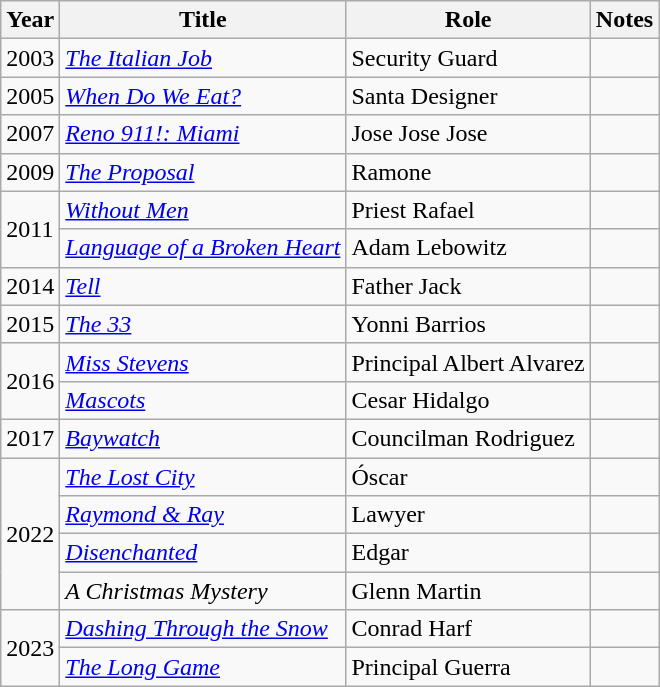<table class="wikitable sortable">
<tr>
<th>Year</th>
<th>Title</th>
<th>Role</th>
<th class="unsortable">Notes</th>
</tr>
<tr>
<td>2003</td>
<td><em><a href='#'>The Italian Job</a></em></td>
<td>Security Guard</td>
<td></td>
</tr>
<tr>
<td>2005</td>
<td><em><a href='#'>When Do We Eat?</a></em></td>
<td>Santa Designer</td>
<td></td>
</tr>
<tr>
<td>2007</td>
<td><em><a href='#'>Reno 911!: Miami</a></em></td>
<td>Jose Jose Jose</td>
<td></td>
</tr>
<tr>
<td>2009</td>
<td><em><a href='#'>The Proposal</a></em></td>
<td>Ramone</td>
<td></td>
</tr>
<tr>
<td rowspan="2">2011</td>
<td><em><a href='#'>Without Men</a></em></td>
<td>Priest Rafael</td>
<td></td>
</tr>
<tr>
<td><em><a href='#'>Language of a Broken Heart</a></em></td>
<td>Adam Lebowitz</td>
<td></td>
</tr>
<tr>
<td>2014</td>
<td><em><a href='#'>Tell</a></em></td>
<td>Father Jack</td>
<td></td>
</tr>
<tr>
<td>2015</td>
<td><em><a href='#'>The 33</a></em></td>
<td>Yonni Barrios</td>
<td></td>
</tr>
<tr>
<td rowspan="2">2016</td>
<td><em><a href='#'>Miss Stevens</a></em></td>
<td>Principal Albert Alvarez</td>
<td></td>
</tr>
<tr>
<td><em><a href='#'>Mascots</a></em></td>
<td>Cesar Hidalgo</td>
<td></td>
</tr>
<tr>
<td>2017</td>
<td><em><a href='#'>Baywatch</a></em></td>
<td>Councilman Rodriguez</td>
<td></td>
</tr>
<tr>
<td rowspan="4">2022</td>
<td><em><a href='#'>The Lost City</a></em></td>
<td>Óscar</td>
<td></td>
</tr>
<tr>
<td><em><a href='#'>Raymond & Ray</a></em></td>
<td>Lawyer</td>
<td></td>
</tr>
<tr>
<td><em><a href='#'>Disenchanted</a></em></td>
<td>Edgar</td>
<td></td>
</tr>
<tr>
<td><em>A Christmas Mystery</em></td>
<td>Glenn Martin</td>
<td></td>
</tr>
<tr>
<td rowspan="2">2023</td>
<td><em><a href='#'>Dashing Through the Snow</a></em></td>
<td>Conrad Harf</td>
<td></td>
</tr>
<tr>
<td><em><a href='#'>The Long Game</a></em></td>
<td>Principal Guerra</td>
<td></td>
</tr>
</table>
